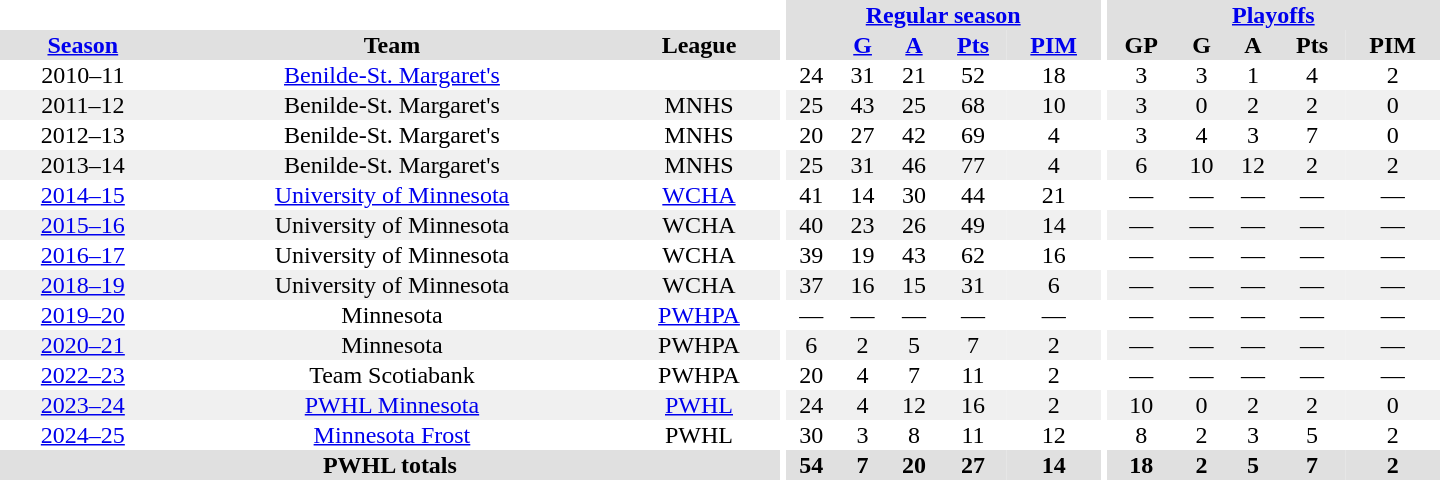<table border="0" cellpadding="1" cellspacing="0" style="text-align:center; width:60em">
<tr bgcolor="#e0e0e0">
<th colspan="3" bgcolor="#ffffff"></th>
<th rowspan="97" bgcolor="#ffffff"></th>
<th colspan="5"><a href='#'>Regular season</a></th>
<th rowspan="97" bgcolor="#ffffff"></th>
<th colspan="5"><a href='#'>Playoffs</a></th>
</tr>
<tr bgcolor="#e0e0e0">
<th><a href='#'>Season</a></th>
<th>Team</th>
<th>League</th>
<th></th>
<th><a href='#'>G</a></th>
<th><a href='#'>A</a></th>
<th><a href='#'>Pts</a></th>
<th><a href='#'>PIM</a></th>
<th>GP</th>
<th>G</th>
<th>A</th>
<th>Pts</th>
<th>PIM</th>
</tr>
<tr>
<td>2010–11</td>
<td><a href='#'>Benilde-St. Margaret's</a></td>
<td></td>
<td>24</td>
<td>31</td>
<td>21</td>
<td>52</td>
<td>18</td>
<td>3</td>
<td>3</td>
<td>1</td>
<td>4</td>
<td>2</td>
</tr>
<tr bgcolor="#f0f0f0">
<td>2011–12</td>
<td>Benilde-St. Margaret's</td>
<td>MNHS</td>
<td>25</td>
<td>43</td>
<td>25</td>
<td>68</td>
<td>10</td>
<td>3</td>
<td>0</td>
<td>2</td>
<td>2</td>
<td>0</td>
</tr>
<tr>
<td>2012–13</td>
<td>Benilde-St. Margaret's</td>
<td>MNHS</td>
<td>20</td>
<td>27</td>
<td>42</td>
<td>69</td>
<td>4</td>
<td>3</td>
<td>4</td>
<td>3</td>
<td>7</td>
<td>0</td>
</tr>
<tr bgcolor="#f0f0f0">
<td>2013–14</td>
<td>Benilde-St. Margaret's</td>
<td>MNHS</td>
<td>25</td>
<td>31</td>
<td>46</td>
<td>77</td>
<td>4</td>
<td>6</td>
<td>10</td>
<td>12</td>
<td>2</td>
<td>2</td>
</tr>
<tr>
<td><a href='#'>2014–15</a></td>
<td><a href='#'>University of Minnesota</a></td>
<td><a href='#'>WCHA</a></td>
<td>41</td>
<td>14</td>
<td>30</td>
<td>44</td>
<td>21</td>
<td>—</td>
<td>—</td>
<td>—</td>
<td>—</td>
<td>—</td>
</tr>
<tr bgcolor="#f0f0f0">
<td><a href='#'>2015–16</a></td>
<td>University of Minnesota</td>
<td>WCHA</td>
<td>40</td>
<td>23</td>
<td>26</td>
<td>49</td>
<td>14</td>
<td>—</td>
<td>—</td>
<td>—</td>
<td>—</td>
<td>—</td>
</tr>
<tr>
<td><a href='#'>2016–17</a></td>
<td>University of Minnesota</td>
<td>WCHA</td>
<td>39</td>
<td>19</td>
<td>43</td>
<td>62</td>
<td>16</td>
<td>—</td>
<td>—</td>
<td>—</td>
<td>—</td>
<td>—</td>
</tr>
<tr bgcolor="#f0f0f0">
<td><a href='#'>2018–19</a></td>
<td>University of Minnesota</td>
<td>WCHA</td>
<td>37</td>
<td>16</td>
<td>15</td>
<td>31</td>
<td>6</td>
<td>—</td>
<td>—</td>
<td>—</td>
<td>—</td>
<td>—</td>
</tr>
<tr>
<td><a href='#'>2019–20</a></td>
<td>Minnesota</td>
<td><a href='#'>PWHPA</a></td>
<td>—</td>
<td>—</td>
<td>—</td>
<td>—</td>
<td>—</td>
<td>—</td>
<td>—</td>
<td>—</td>
<td>—</td>
<td>—</td>
</tr>
<tr bgcolor="#f0f0f0">
<td><a href='#'>2020–21</a></td>
<td>Minnesota</td>
<td>PWHPA</td>
<td>6</td>
<td>2</td>
<td>5</td>
<td>7</td>
<td>2</td>
<td>—</td>
<td>—</td>
<td>—</td>
<td>—</td>
<td>—</td>
</tr>
<tr>
<td><a href='#'>2022–23</a></td>
<td>Team Scotiabank</td>
<td>PWHPA</td>
<td>20</td>
<td>4</td>
<td>7</td>
<td>11</td>
<td>2</td>
<td>—</td>
<td>—</td>
<td>—</td>
<td>—</td>
<td>—</td>
</tr>
<tr bgcolor="#f0f0f0">
<td><a href='#'>2023–24</a></td>
<td><a href='#'>PWHL Minnesota</a></td>
<td><a href='#'>PWHL</a></td>
<td>24</td>
<td>4</td>
<td>12</td>
<td>16</td>
<td>2</td>
<td>10</td>
<td>0</td>
<td>2</td>
<td>2</td>
<td>0</td>
</tr>
<tr>
<td><a href='#'>2024–25</a></td>
<td><a href='#'>Minnesota Frost</a></td>
<td>PWHL</td>
<td>30</td>
<td>3</td>
<td>8</td>
<td>11</td>
<td>12</td>
<td>8</td>
<td>2</td>
<td>3</td>
<td>5</td>
<td>2</td>
</tr>
<tr bgcolor="#e0e0e0">
<th colspan="3">PWHL totals</th>
<th>54</th>
<th>7</th>
<th>20</th>
<th>27</th>
<th>14</th>
<th>18</th>
<th>2</th>
<th>5</th>
<th>7</th>
<th>2</th>
</tr>
</table>
